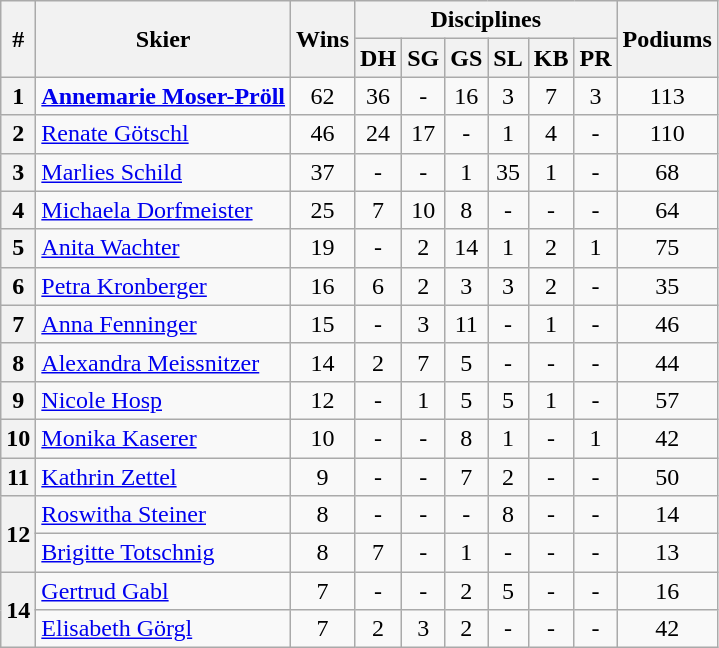<table class="wikitable">
<tr>
<th rowspan=2>#</th>
<th rowspan=2>Skier</th>
<th rowspan=2>Wins</th>
<th colspan=6>Disciplines</th>
<th rowspan=2>Podiums</th>
</tr>
<tr>
<th>DH</th>
<th>SG</th>
<th>GS</th>
<th>SL</th>
<th>KB</th>
<th>PR</th>
</tr>
<tr>
<th align=center>1</th>
<td><strong><a href='#'>Annemarie Moser-Pröll</a></strong></td>
<td align=center>62</td>
<td align=center>36</td>
<td align=center>-</td>
<td align=center>16</td>
<td align=center>3</td>
<td align=center>7</td>
<td align=center>3</td>
<td align=center>113</td>
</tr>
<tr>
<th align=center>2</th>
<td><a href='#'>Renate Götschl</a></td>
<td align=center>46</td>
<td align=center>24</td>
<td align=center>17</td>
<td align=center>-</td>
<td align=center>1</td>
<td align=center>4</td>
<td align=center>-</td>
<td align=center>110</td>
</tr>
<tr>
<th align=center>3</th>
<td><a href='#'>Marlies Schild</a></td>
<td align=center>37</td>
<td align=center>-</td>
<td align=center>-</td>
<td align=center>1</td>
<td align=center>35</td>
<td align=center>1</td>
<td align=center>-</td>
<td align=center>68</td>
</tr>
<tr>
<th align=center>4</th>
<td><a href='#'>Michaela Dorfmeister</a></td>
<td align=center>25</td>
<td align=center>7</td>
<td align=center>10</td>
<td align=center>8</td>
<td align=center>-</td>
<td align=center>-</td>
<td align=center>-</td>
<td align=center>64</td>
</tr>
<tr>
<th align=center>5</th>
<td><a href='#'>Anita Wachter</a></td>
<td align=center>19</td>
<td align=center>-</td>
<td align=center>2</td>
<td align=center>14</td>
<td align=center>1</td>
<td align=center>2</td>
<td align=center>1</td>
<td align=center>75</td>
</tr>
<tr>
<th align=center>6</th>
<td><a href='#'>Petra Kronberger</a></td>
<td align=center>16</td>
<td align=center>6</td>
<td align=center>2</td>
<td align=center>3</td>
<td align=center>3</td>
<td align=center>2</td>
<td align=center>-</td>
<td align=center>35</td>
</tr>
<tr>
<th align=center>7</th>
<td><a href='#'>Anna Fenninger</a></td>
<td align=center>15</td>
<td align=center>-</td>
<td align=center>3</td>
<td align=center>11</td>
<td align=center>-</td>
<td align=center>1</td>
<td align=center>-</td>
<td align=center>46</td>
</tr>
<tr>
<th align=center>8</th>
<td><a href='#'>Alexandra Meissnitzer</a></td>
<td align=center>14</td>
<td align=center>2</td>
<td align=center>7</td>
<td align=center>5</td>
<td align=center>-</td>
<td align=center>-</td>
<td align=center>-</td>
<td align=center>44</td>
</tr>
<tr>
<th align=center>9</th>
<td><a href='#'>Nicole Hosp</a></td>
<td align=center>12</td>
<td align=center>-</td>
<td align=center>1</td>
<td align=center>5</td>
<td align=center>5</td>
<td align=center>1</td>
<td align=center>-</td>
<td align=center>57</td>
</tr>
<tr>
<th align=center>10</th>
<td><a href='#'>Monika Kaserer</a></td>
<td align=center>10</td>
<td align=center>-</td>
<td align=center>-</td>
<td align=center>8</td>
<td align=center>1</td>
<td align=center>-</td>
<td align=center>1</td>
<td align=center>42</td>
</tr>
<tr>
<th align=center>11</th>
<td><a href='#'>Kathrin Zettel</a></td>
<td align=center>9</td>
<td align=center>-</td>
<td align=center>-</td>
<td align=center>7</td>
<td align=center>2</td>
<td align=center>-</td>
<td align=center>-</td>
<td align=center>50</td>
</tr>
<tr>
<th rowspan=2 align=center>12</th>
<td><a href='#'>Roswitha Steiner</a></td>
<td align=center>8</td>
<td align=center>-</td>
<td align=center>-</td>
<td align=center>-</td>
<td align=center>8</td>
<td align=center>-</td>
<td align=center>-</td>
<td align=center>14</td>
</tr>
<tr>
<td><a href='#'>Brigitte Totschnig</a></td>
<td align=center>8</td>
<td align=center>7</td>
<td align=center>-</td>
<td align=center>1</td>
<td align=center>-</td>
<td align=center>-</td>
<td align=center>-</td>
<td align=center>13</td>
</tr>
<tr>
<th rowspan=2 align=center>14</th>
<td><a href='#'>Gertrud Gabl</a></td>
<td align=center>7</td>
<td align=center>-</td>
<td align=center>-</td>
<td align=center>2</td>
<td align=center>5</td>
<td align=center>-</td>
<td align=center>-</td>
<td align=center>16</td>
</tr>
<tr>
<td><a href='#'>Elisabeth Görgl</a></td>
<td align=center>7</td>
<td align=center>2</td>
<td align=center>3</td>
<td align=center>2</td>
<td align=center>-</td>
<td align=center>-</td>
<td align=center>-</td>
<td align=center>42</td>
</tr>
</table>
